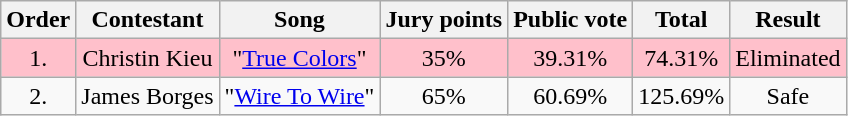<table class="wikitable sortable" style="text-align: center; width: auto;">
<tr class="hintergrundfarbe5">
<th>Order</th>
<th>Contestant</th>
<th>Song</th>
<th>Jury points</th>
<th>Public vote</th>
<th>Total</th>
<th>Result</th>
</tr>
<tr bgcolor=pink>
<td>1.</td>
<td>Christin Kieu</td>
<td>"<a href='#'>True Colors</a>"</td>
<td>35%</td>
<td>39.31%</td>
<td>74.31%</td>
<td>Eliminated</td>
</tr>
<tr>
<td>2.</td>
<td>James Borges</td>
<td>"<a href='#'>Wire To Wire</a>"</td>
<td>65%</td>
<td>60.69%</td>
<td>125.69%</td>
<td>Safe</td>
</tr>
</table>
